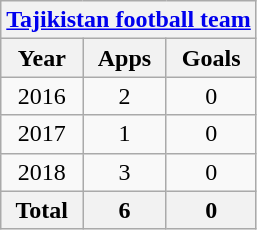<table class="wikitable" style="text-align:center">
<tr>
<th colspan=3><a href='#'>Tajikistan football team</a></th>
</tr>
<tr>
<th>Year</th>
<th>Apps</th>
<th>Goals</th>
</tr>
<tr>
<td>2016</td>
<td>2</td>
<td>0</td>
</tr>
<tr>
<td>2017</td>
<td>1</td>
<td>0</td>
</tr>
<tr>
<td>2018</td>
<td>3</td>
<td>0</td>
</tr>
<tr>
<th>Total</th>
<th>6</th>
<th>0</th>
</tr>
</table>
